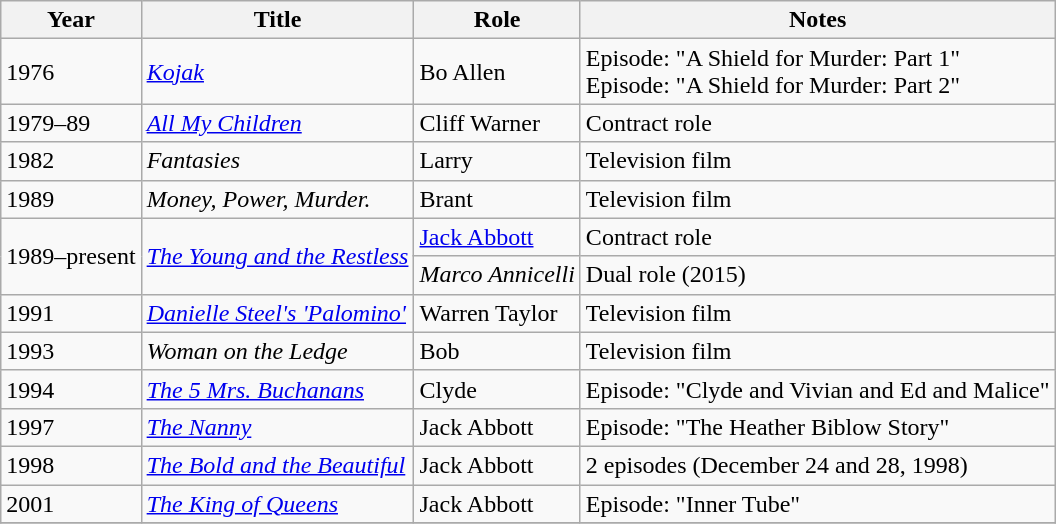<table class="wikitable sortable">
<tr>
<th>Year</th>
<th>Title</th>
<th>Role</th>
<th class="unsortable">Notes</th>
</tr>
<tr>
<td>1976</td>
<td><em><a href='#'>Kojak</a></em></td>
<td>Bo Allen</td>
<td>Episode: "A Shield for Murder: Part 1"<br>Episode: "A Shield for Murder: Part 2"</td>
</tr>
<tr>
<td>1979–89</td>
<td><em><a href='#'>All My Children</a></em></td>
<td>Cliff Warner</td>
<td>Contract role</td>
</tr>
<tr>
<td>1982</td>
<td><em>Fantasies</em></td>
<td>Larry</td>
<td>Television film</td>
</tr>
<tr Hill Street Blues S2 E2>
<td>1989</td>
<td><em>Money, Power, Murder.</em></td>
<td>Brant</td>
<td>Television film</td>
</tr>
<tr>
<td rowspan="2">1989–present</td>
<td rowspan="2"><em><a href='#'>The Young and the Restless</a></em></td>
<td><a href='#'>Jack Abbott</a></td>
<td>Contract role</td>
</tr>
<tr>
<td><em>Marco Annicelli</em></td>
<td>Dual role (2015)</td>
</tr>
<tr>
<td>1991</td>
<td><em><a href='#'>Danielle Steel's 'Palomino'</a></em></td>
<td>Warren Taylor</td>
<td>Television film</td>
</tr>
<tr>
<td>1993</td>
<td><em>Woman on the Ledge</em></td>
<td>Bob</td>
<td>Television film</td>
</tr>
<tr>
<td>1994</td>
<td><em><a href='#'>The 5 Mrs. Buchanans</a></em></td>
<td>Clyde</td>
<td>Episode: "Clyde and Vivian and Ed and Malice"</td>
</tr>
<tr>
<td>1997</td>
<td><em><a href='#'>The Nanny</a></em></td>
<td>Jack Abbott</td>
<td>Episode: "The Heather Biblow Story"</td>
</tr>
<tr>
<td>1998</td>
<td><em><a href='#'>The Bold and the Beautiful</a></em></td>
<td>Jack Abbott</td>
<td>2 episodes (December 24 and 28, 1998)</td>
</tr>
<tr>
<td>2001</td>
<td><em><a href='#'>The King of Queens</a></em></td>
<td>Jack Abbott</td>
<td>Episode: "Inner Tube"</td>
</tr>
<tr>
</tr>
</table>
